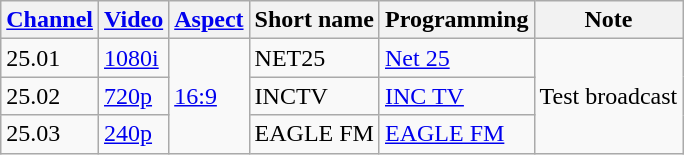<table class="wikitable">
<tr Eagle Broadcasting Corporation>
<th><a href='#'>Channel</a></th>
<th><a href='#'>Video</a></th>
<th><a href='#'>Aspect</a></th>
<th>Short name</th>
<th>Programming</th>
<th>Note</th>
</tr>
<tr>
<td>25.01</td>
<td rowspan=1><a href='#'>1080i</a></td>
<td rowspan=3><a href='#'>16:9</a></td>
<td>NET25</td>
<td rowspan=1><a href='#'>Net 25</a> <br></td>
<td rowspan=3>Test broadcast</td>
</tr>
<tr>
<td>25.02</td>
<td rowspan=1><a href='#'>720p</a></td>
<td>INCTV</td>
<td><a href='#'>INC TV</a></td>
</tr>
<tr>
<td>25.03</td>
<td><a href='#'>240p</a></td>
<td>EAGLE FM</td>
<td><a href='#'>EAGLE FM</a></td>
</tr>
</table>
